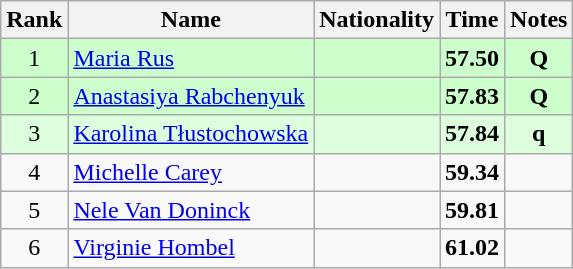<table class="wikitable sortable" style="text-align:center">
<tr>
<th>Rank</th>
<th>Name</th>
<th>Nationality</th>
<th>Time</th>
<th>Notes</th>
</tr>
<tr bgcolor=ccffcc>
<td>1</td>
<td align=left><a href='#'>Maria Rus</a></td>
<td align=left></td>
<td><strong>57.50</strong></td>
<td><strong>Q</strong></td>
</tr>
<tr bgcolor=ccffcc>
<td>2</td>
<td align=left><a href='#'>Anastasiya Rabchenyuk</a></td>
<td align=left></td>
<td><strong>57.83</strong></td>
<td><strong>Q</strong></td>
</tr>
<tr bgcolor=ddffdd>
<td>3</td>
<td align=left><a href='#'>Karolina Tłustochowska</a></td>
<td align=left></td>
<td><strong>57.84</strong></td>
<td><strong>q</strong></td>
</tr>
<tr>
<td>4</td>
<td align=left><a href='#'>Michelle Carey</a></td>
<td align=left></td>
<td><strong>59.34</strong></td>
<td></td>
</tr>
<tr>
<td>5</td>
<td align=left><a href='#'>Nele Van Doninck</a></td>
<td align=left></td>
<td><strong>59.81</strong></td>
<td></td>
</tr>
<tr>
<td>6</td>
<td align=left><a href='#'>Virginie Hombel</a></td>
<td align=left></td>
<td><strong>61.02</strong></td>
<td></td>
</tr>
</table>
